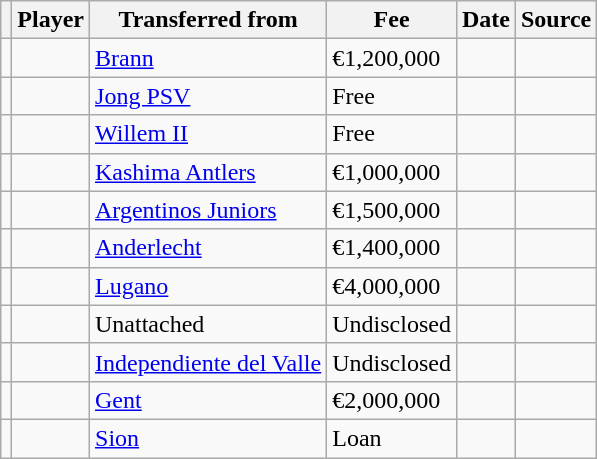<table class="wikitable plainrowheaders sortable">
<tr>
<th></th>
<th scope="col">Player</th>
<th>Transferred from</th>
<th style="width: 65px;">Fee</th>
<th scope="col">Date</th>
<th scope="col">Source</th>
</tr>
<tr>
<td align=center></td>
<td></td>
<td> <a href='#'>Brann</a></td>
<td>€1,200,000</td>
<td></td>
<td></td>
</tr>
<tr>
<td align=center></td>
<td></td>
<td> <a href='#'>Jong PSV</a></td>
<td>Free</td>
<td></td>
<td></td>
</tr>
<tr>
<td align=center></td>
<td></td>
<td> <a href='#'>Willem II</a></td>
<td>Free</td>
<td></td>
<td></td>
</tr>
<tr>
<td align=center></td>
<td></td>
<td> <a href='#'>Kashima Antlers</a></td>
<td>€1,000,000</td>
<td></td>
<td></td>
</tr>
<tr>
<td align=center></td>
<td></td>
<td> <a href='#'>Argentinos Juniors</a></td>
<td>€1,500,000</td>
<td></td>
<td></td>
</tr>
<tr>
<td align=center></td>
<td></td>
<td> <a href='#'>Anderlecht</a></td>
<td>€1,400,000</td>
<td></td>
<td></td>
</tr>
<tr>
<td align=center></td>
<td></td>
<td> <a href='#'>Lugano</a></td>
<td>€4,000,000</td>
<td></td>
<td></td>
</tr>
<tr>
<td align="center"></td>
<td></td>
<td>Unattached</td>
<td>Undisclosed</td>
<td></td>
<td></td>
</tr>
<tr>
<td align="center"></td>
<td></td>
<td> <a href='#'>Independiente del Valle</a></td>
<td>Undisclosed</td>
<td></td>
<td></td>
</tr>
<tr>
<td align=center></td>
<td></td>
<td> <a href='#'>Gent</a></td>
<td>€2,000,000</td>
<td></td>
<td></td>
</tr>
<tr>
<td align=center></td>
<td></td>
<td> <a href='#'>Sion</a></td>
<td>Loan</td>
<td></td>
<td></td>
</tr>
</table>
